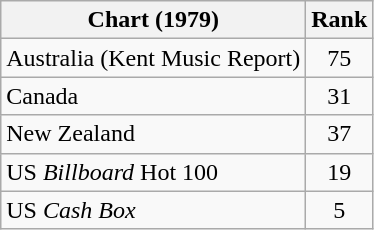<table class="wikitable sortable">
<tr>
<th align="left">Chart (1979)</th>
<th style="text-align:center;">Rank</th>
</tr>
<tr>
<td>Australia (Kent Music Report)</td>
<td style="text-align:center;">75</td>
</tr>
<tr>
<td>Canada</td>
<td style="text-align:center;">31</td>
</tr>
<tr>
<td>New Zealand</td>
<td style="text-align:center;">37</td>
</tr>
<tr>
<td>US <em>Billboard</em> Hot 100</td>
<td style="text-align:center;">19</td>
</tr>
<tr>
<td>US <em>Cash Box</em> </td>
<td style="text-align:center;">5</td>
</tr>
</table>
